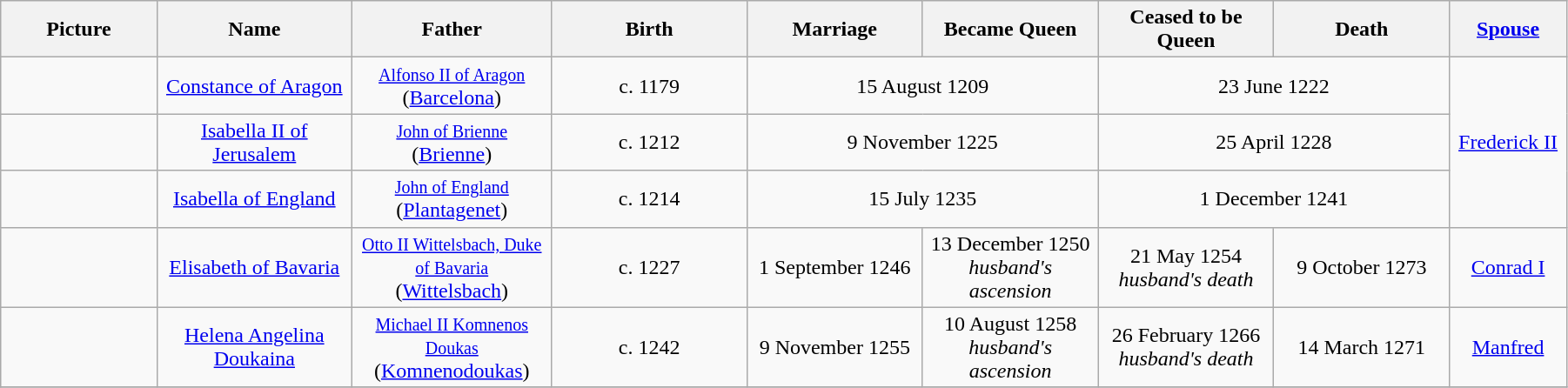<table width=95% class="wikitable">
<tr>
<th width = "8%">Picture</th>
<th width = "10%">Name</th>
<th width = "9%">Father</th>
<th width = "10%">Birth</th>
<th width = "9%">Marriage</th>
<th width = "9%">Became Queen</th>
<th width = "9%">Ceased to be Queen</th>
<th width = "9%">Death</th>
<th width = "6%"><a href='#'>Spouse</a></th>
</tr>
<tr>
<td align="center"></td>
<td align="center"><a href='#'>Constance of Aragon</a></td>
<td align="center"><small><a href='#'>Alfonso II of Aragon</a></small> <br> (<a href='#'>Barcelona</a>)</td>
<td align=center>c. 1179</td>
<td align="center" colspan="2">15 August 1209</td>
<td align="center" colspan="2">23 June 1222</td>
<td align="center" rowspan="3"><a href='#'>Frederick II</a></td>
</tr>
<tr>
<td align="center"></td>
<td align="center"><a href='#'>Isabella II of Jerusalem</a></td>
<td align="center"><small><a href='#'>John of Brienne</a></small> <br> (<a href='#'>Brienne</a>)</td>
<td align=center>c. 1212</td>
<td align="center" colspan="2">9 November 1225</td>
<td align="center" colspan="2">25 April 1228</td>
</tr>
<tr>
<td align="center"></td>
<td align="center"><a href='#'>Isabella of England</a></td>
<td align="center"><small><a href='#'>John of England</a></small> <br> (<a href='#'>Plantagenet</a>)</td>
<td align=center>c. 1214</td>
<td align="center" colspan="2">15 July 1235</td>
<td align="center" colspan="2">1 December 1241</td>
</tr>
<tr>
<td align="center"></td>
<td align="center"><a href='#'>Elisabeth of Bavaria</a></td>
<td align="center"><small><a href='#'>Otto II Wittelsbach, Duke of Bavaria</a></small> <br> (<a href='#'>Wittelsbach</a>)</td>
<td align=center>c. 1227</td>
<td align="center">1 September 1246</td>
<td align="center">13 December 1250<br><em>husband's ascension</em></td>
<td align="center">21 May 1254<br><em>husband's death</em></td>
<td align="center">9 October 1273</td>
<td align="center"><a href='#'>Conrad I</a></td>
</tr>
<tr>
<td align="center"></td>
<td align="center"><a href='#'>Helena Angelina Doukaina</a></td>
<td align="center"><small><a href='#'>Michael II Komnenos Doukas</a></small> <br> (<a href='#'>Komnenodoukas</a>)</td>
<td align=center>c. 1242</td>
<td align="center">9 November 1255</td>
<td align="center">10 August 1258<br><em>husband's ascension</em></td>
<td align="center">26 February 1266<br><em>husband's death</em></td>
<td align="center">14 March 1271</td>
<td align="center"><a href='#'>Manfred</a></td>
</tr>
<tr>
</tr>
</table>
